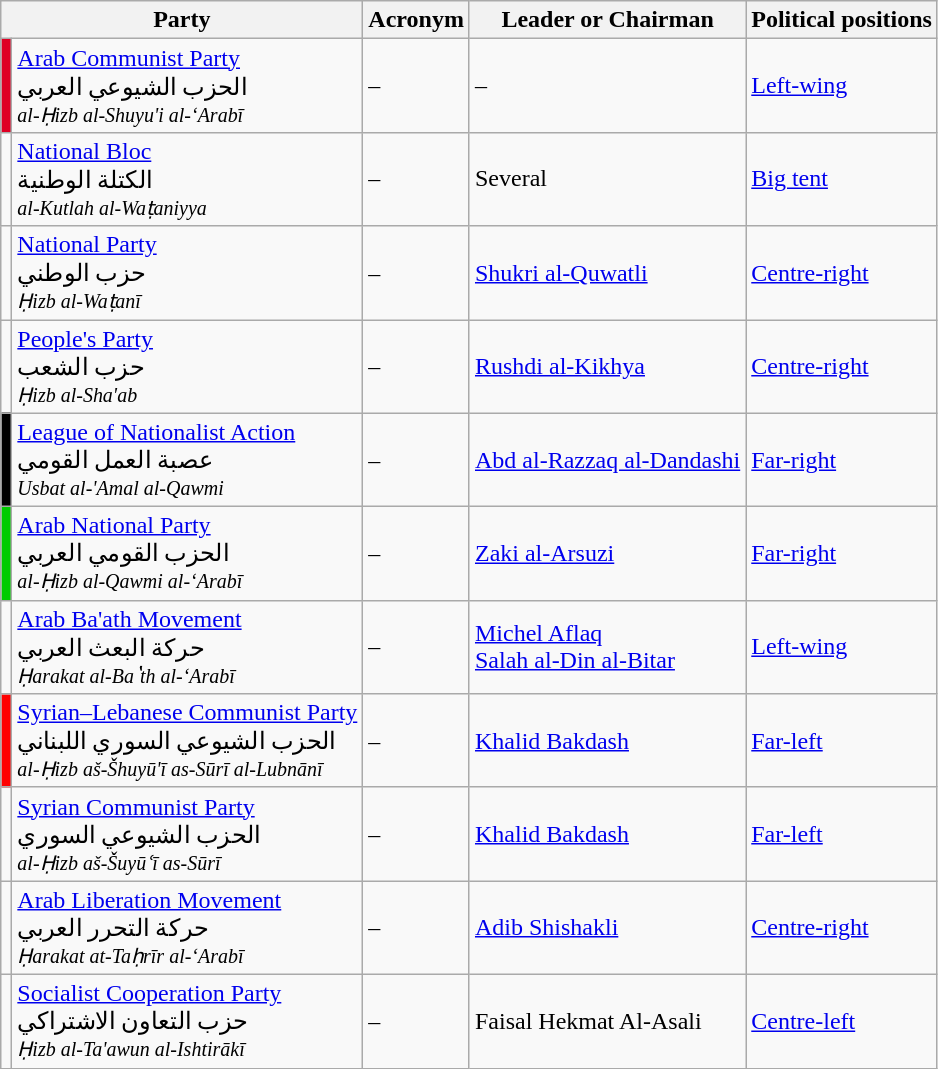<table class="wikitable">
<tr>
<th colspan=2>Party</th>
<th>Acronym</th>
<th>Leader or Chairman</th>
<th>Political positions</th>
</tr>
<tr>
<td bgcolor=#DF0024></td>
<td><a href='#'>Arab Communist Party</a><br><span>الحزب الشيوعي العربي</span><br><small><em>al-Ḥizb al-Shuyu'i al-‘Arabī</em></small></td>
<td>–</td>
<td>–</td>
<td><a href='#'>Left-wing</a></td>
</tr>
<tr>
<td bgcolor=></td>
<td><a href='#'>National Bloc</a><br><span>الكتلة الوطنية</span><br><small><em>al-Kutlah al-Waṭaniyya</em></small></td>
<td>–</td>
<td>Several</td>
<td><a href='#'>Big tent</a></td>
</tr>
<tr>
<td bgcolor=></td>
<td><a href='#'>National Party</a><br><span>حزب الوطني</span><br><small><em>Ḥizb al-Waṭanī</em></small></td>
<td>–</td>
<td><a href='#'>Shukri al-Quwatli</a></td>
<td><a href='#'>Centre-right</a></td>
</tr>
<tr>
<td bgcolor=></td>
<td><a href='#'>People's Party</a><br><span>حزب الشعب</span><br><small><em>Ḥizb al-Sha'ab</em></small></td>
<td>–</td>
<td><a href='#'>Rushdi al-Kikhya</a></td>
<td><a href='#'>Centre-right</a></td>
</tr>
<tr>
<td bgcolor=black></td>
<td><a href='#'>League of Nationalist Action</a><br><span>عصبة العمل القومي</span><br><small><em>Usbat al-'Amal al-Qawmi</em></small></td>
<td>–</td>
<td><a href='#'>Abd al-Razzaq al-Dandashi</a></td>
<td><a href='#'>Far-right</a></td>
</tr>
<tr>
<td bgcolor=#00CC00></td>
<td><a href='#'>Arab National Party</a><br><span>الحزب القومي العربي</span><br><small><em>al-Ḥizb al-Qawmi al-‘Arabī</em></small></td>
<td>–</td>
<td><a href='#'>Zaki al-Arsuzi</a></td>
<td><a href='#'>Far-right</a></td>
</tr>
<tr>
<td bgcolor=></td>
<td><a href='#'>Arab Ba'ath Movement</a><br><span>حركة البعث العربي</span><br><small><em>Ḥarakat al-Baʽth al-‘Arabī</em></small></td>
<td>–</td>
<td><a href='#'>Michel Aflaq</a><br><a href='#'>Salah al-Din al-Bitar</a></td>
<td><a href='#'>Left-wing</a></td>
</tr>
<tr>
<td bgcolor=red></td>
<td><a href='#'>Syrian–Lebanese Communist Party</a><br><span>الحزب الشيوعي السوري اللبناني</span><br><small><em>al-Ḥizb aš-Šhuyū'ī as-Sūrī al-Lubnānī</em></small></td>
<td>–</td>
<td><a href='#'>Khalid Bakdash</a></td>
<td><a href='#'>Far-left</a></td>
</tr>
<tr>
<td bgcolor=></td>
<td><a href='#'>Syrian Communist Party</a><br><span>الحزب الشيوعي السوري</span><br><small><em>al-Ḥizb aš-Šuyūʿī as-Sūrī</em></small></td>
<td>–</td>
<td><a href='#'>Khalid Bakdash</a></td>
<td><a href='#'>Far-left</a></td>
</tr>
<tr>
<td bgcolor=></td>
<td><a href='#'>Arab Liberation Movement</a><br><span>حركة التحرر العربي</span><br><small><em>Ḥarakat at-Taḥrīr al-‘Arabī</em></small></td>
<td>–</td>
<td><a href='#'>Adib Shishakli</a></td>
<td><a href='#'>Centre-right</a></td>
</tr>
<tr>
<td bgcolor=></td>
<td><a href='#'>Socialist Cooperation Party</a><br><span>حزب التعاون الاشتراكي</span><br><small><em>Ḥizb al-Ta'awun al-Ishtirākī</em></small></td>
<td>–</td>
<td>Faisal Hekmat Al-Asali</td>
<td><a href='#'>Centre-left</a></td>
</tr>
</table>
